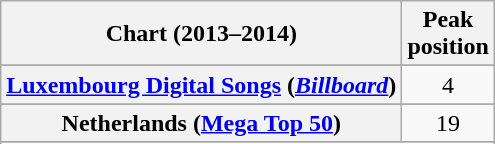<table class="wikitable plainrowheaders sortable" style="text-align:center">
<tr>
<th scope="col">Chart (2013–2014)</th>
<th scope="col">Peak<br>position</th>
</tr>
<tr>
</tr>
<tr>
</tr>
<tr>
</tr>
<tr>
</tr>
<tr>
</tr>
<tr>
</tr>
<tr>
</tr>
<tr>
<th scope="row"><a href='#'>Luxembourg Digital Songs</a> (<em><a href='#'>Billboard</a></em>)</th>
<td>4</td>
</tr>
<tr>
</tr>
<tr>
</tr>
<tr>
<th scope="row">Netherlands (<a href='#'>Mega Top 50</a>)</th>
<td>19</td>
</tr>
<tr>
</tr>
<tr>
</tr>
<tr>
</tr>
<tr>
</tr>
<tr>
</tr>
<tr>
</tr>
</table>
